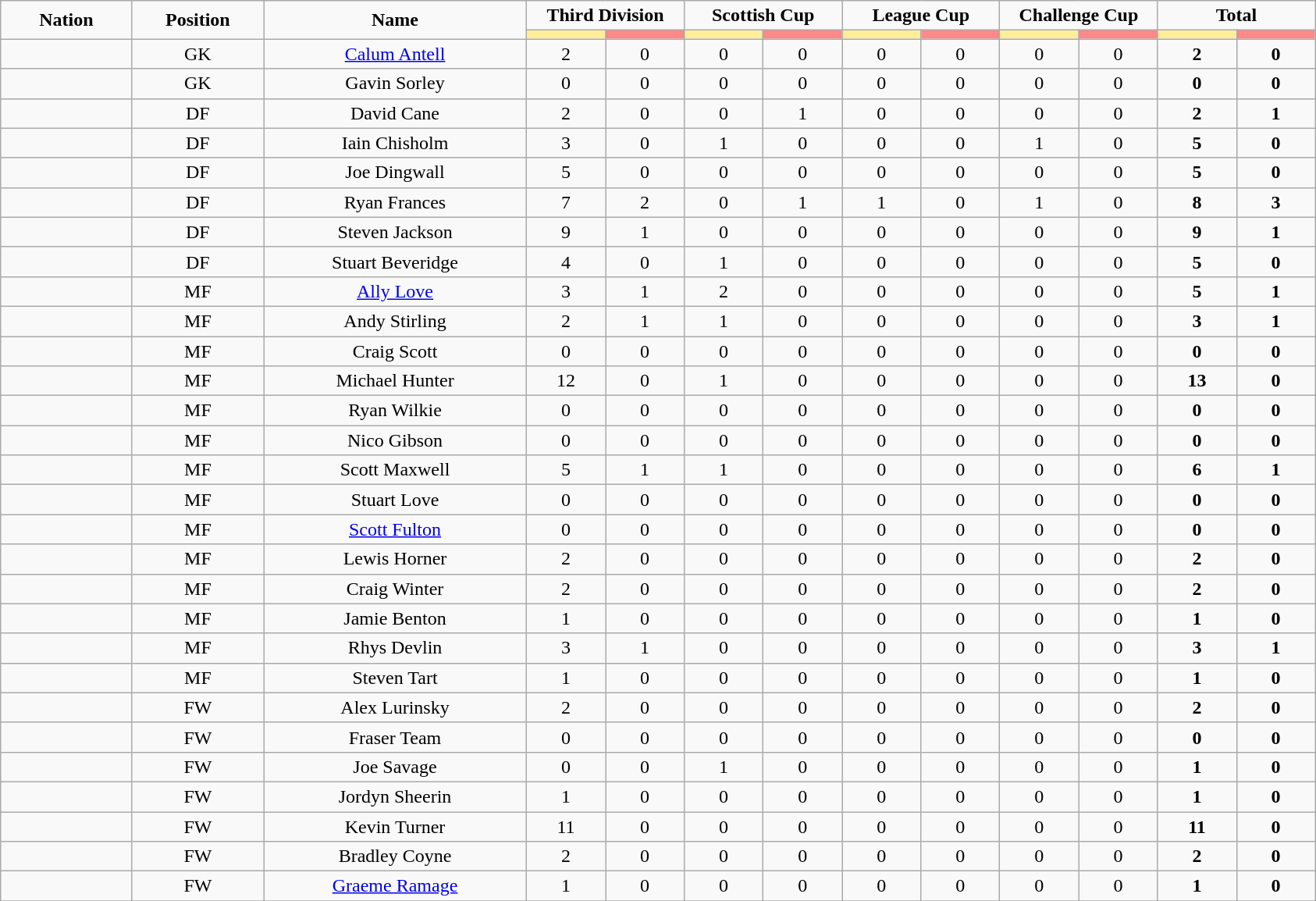<table class="wikitable" style="font-size: 100%; text-align: center;">
<tr>
<td rowspan="2" width="10%" align="center"><strong>Nation</strong></td>
<td rowspan="2" width="10%" align="center"><strong>Position</strong></td>
<td rowspan="2" width="20%" align="center"><strong>Name</strong></td>
<td colspan="2" align="center"><strong>Third Division</strong></td>
<td colspan="2" align="center"><strong>Scottish Cup</strong></td>
<td colspan="2" align="center"><strong>League Cup</strong></td>
<td colspan="2" align="center"><strong>Challenge Cup</strong></td>
<td colspan="2" align="center"><strong>Total </strong></td>
</tr>
<tr>
<th width=60 style="background: #FFEE99"></th>
<th width=60 style="background: #FF8888"></th>
<th width=60 style="background: #FFEE99"></th>
<th width=60 style="background: #FF8888"></th>
<th width=60 style="background: #FFEE99"></th>
<th width=60 style="background: #FF8888"></th>
<th width=60 style="background: #FFEE99"></th>
<th width=60 style="background: #FF8888"></th>
<th width=60 style="background: #FFEE99"></th>
<th width=60 style="background: #FF8888"></th>
</tr>
<tr>
<td></td>
<td>GK</td>
<td><a href='#'>Calum Antell</a></td>
<td>2</td>
<td>0</td>
<td>0</td>
<td>0</td>
<td>0</td>
<td>0</td>
<td>0</td>
<td>0</td>
<td><strong>2</strong></td>
<td><strong>0</strong></td>
</tr>
<tr>
<td></td>
<td>GK</td>
<td>Gavin Sorley</td>
<td>0</td>
<td>0</td>
<td>0</td>
<td>0</td>
<td>0</td>
<td>0</td>
<td>0</td>
<td>0</td>
<td><strong>0</strong></td>
<td><strong>0</strong></td>
</tr>
<tr>
<td></td>
<td>DF</td>
<td>David Cane</td>
<td>2</td>
<td>0</td>
<td>0</td>
<td>1</td>
<td>0</td>
<td>0</td>
<td>0</td>
<td>0</td>
<td><strong>2</strong></td>
<td><strong>1</strong></td>
</tr>
<tr>
<td></td>
<td>DF</td>
<td>Iain Chisholm</td>
<td>3</td>
<td>0</td>
<td>1</td>
<td>0</td>
<td>0</td>
<td>0</td>
<td>1</td>
<td>0</td>
<td><strong>5</strong></td>
<td><strong>0</strong></td>
</tr>
<tr>
<td></td>
<td>DF</td>
<td>Joe Dingwall</td>
<td>5</td>
<td>0</td>
<td>0</td>
<td>0</td>
<td>0</td>
<td>0</td>
<td>0</td>
<td>0</td>
<td><strong>5</strong></td>
<td><strong>0</strong></td>
</tr>
<tr>
<td></td>
<td>DF</td>
<td>Ryan Frances</td>
<td>7</td>
<td>2</td>
<td>0</td>
<td>1</td>
<td>1</td>
<td>0</td>
<td>1</td>
<td>0</td>
<td><strong>8</strong></td>
<td><strong>3</strong></td>
</tr>
<tr>
<td></td>
<td>DF</td>
<td>Steven Jackson</td>
<td>9</td>
<td>1</td>
<td>0</td>
<td>0</td>
<td>0</td>
<td>0</td>
<td>0</td>
<td>0</td>
<td><strong>9</strong></td>
<td><strong>1</strong></td>
</tr>
<tr>
<td></td>
<td>DF</td>
<td>Stuart Beveridge</td>
<td>4</td>
<td>0</td>
<td>1</td>
<td>0</td>
<td>0</td>
<td>0</td>
<td>0</td>
<td>0</td>
<td><strong>5</strong></td>
<td><strong>0</strong></td>
</tr>
<tr>
<td></td>
<td>MF</td>
<td><a href='#'>Ally Love</a></td>
<td>3</td>
<td>1</td>
<td>2</td>
<td>0</td>
<td>0</td>
<td>0</td>
<td>0</td>
<td>0</td>
<td><strong>5</strong></td>
<td><strong>1</strong></td>
</tr>
<tr>
<td></td>
<td>MF</td>
<td>Andy Stirling</td>
<td>2</td>
<td>1</td>
<td>1</td>
<td>0</td>
<td>0</td>
<td>0</td>
<td>0</td>
<td>0</td>
<td><strong>3</strong></td>
<td><strong>1</strong></td>
</tr>
<tr>
<td></td>
<td>MF</td>
<td>Craig Scott</td>
<td>0</td>
<td>0</td>
<td>0</td>
<td>0</td>
<td>0</td>
<td>0</td>
<td>0</td>
<td>0</td>
<td><strong>0</strong></td>
<td><strong>0</strong></td>
</tr>
<tr>
<td></td>
<td>MF</td>
<td>Michael Hunter</td>
<td>12</td>
<td>0</td>
<td>1</td>
<td>0</td>
<td>0</td>
<td>0</td>
<td>0</td>
<td>0</td>
<td><strong>13</strong></td>
<td><strong>0</strong></td>
</tr>
<tr>
<td></td>
<td>MF</td>
<td>Ryan Wilkie</td>
<td>0</td>
<td>0</td>
<td>0</td>
<td>0</td>
<td>0</td>
<td>0</td>
<td>0</td>
<td>0</td>
<td><strong>0</strong></td>
<td><strong>0</strong></td>
</tr>
<tr>
<td></td>
<td>MF</td>
<td>Nico Gibson</td>
<td>0</td>
<td>0</td>
<td>0</td>
<td>0</td>
<td>0</td>
<td>0</td>
<td>0</td>
<td>0</td>
<td><strong>0</strong></td>
<td><strong>0</strong></td>
</tr>
<tr>
<td></td>
<td>MF</td>
<td>Scott Maxwell</td>
<td>5</td>
<td>1</td>
<td>1</td>
<td>0</td>
<td>0</td>
<td>0</td>
<td>0</td>
<td>0</td>
<td><strong>6</strong></td>
<td><strong>1</strong></td>
</tr>
<tr>
<td></td>
<td>MF</td>
<td>Stuart Love</td>
<td>0</td>
<td>0</td>
<td>0</td>
<td>0</td>
<td>0</td>
<td>0</td>
<td>0</td>
<td>0</td>
<td><strong>0</strong></td>
<td><strong>0</strong></td>
</tr>
<tr>
<td></td>
<td>MF</td>
<td><a href='#'>Scott Fulton</a></td>
<td>0</td>
<td>0</td>
<td>0</td>
<td>0</td>
<td>0</td>
<td>0</td>
<td>0</td>
<td>0</td>
<td><strong>0</strong></td>
<td><strong>0</strong></td>
</tr>
<tr>
<td></td>
<td>MF</td>
<td>Lewis Horner</td>
<td>2</td>
<td>0</td>
<td>0</td>
<td>0</td>
<td>0</td>
<td>0</td>
<td>0</td>
<td>0</td>
<td><strong>2</strong></td>
<td><strong>0</strong></td>
</tr>
<tr>
<td></td>
<td>MF</td>
<td>Craig Winter</td>
<td>2</td>
<td>0</td>
<td>0</td>
<td>0</td>
<td>0</td>
<td>0</td>
<td>0</td>
<td>0</td>
<td><strong>2</strong></td>
<td><strong>0</strong></td>
</tr>
<tr>
<td></td>
<td>MF</td>
<td>Jamie Benton</td>
<td>1</td>
<td>0</td>
<td>0</td>
<td>0</td>
<td>0</td>
<td>0</td>
<td>0</td>
<td>0</td>
<td><strong>1</strong></td>
<td><strong>0</strong></td>
</tr>
<tr>
<td></td>
<td>MF</td>
<td>Rhys Devlin</td>
<td>3</td>
<td>1</td>
<td>0</td>
<td>0</td>
<td>0</td>
<td>0</td>
<td>0</td>
<td>0</td>
<td><strong>3</strong></td>
<td><strong>1</strong></td>
</tr>
<tr>
<td></td>
<td>MF</td>
<td>Steven Tart</td>
<td>1</td>
<td>0</td>
<td>0</td>
<td>0</td>
<td>0</td>
<td>0</td>
<td>0</td>
<td>0</td>
<td><strong>1</strong></td>
<td><strong>0</strong></td>
</tr>
<tr>
<td></td>
<td>FW</td>
<td>Alex Lurinsky</td>
<td>2</td>
<td>0</td>
<td>0</td>
<td>0</td>
<td>0</td>
<td>0</td>
<td>0</td>
<td>0</td>
<td><strong>2</strong></td>
<td><strong>0</strong></td>
</tr>
<tr>
<td></td>
<td>FW</td>
<td>Fraser Team</td>
<td>0</td>
<td>0</td>
<td>0</td>
<td>0</td>
<td>0</td>
<td>0</td>
<td>0</td>
<td>0</td>
<td><strong>0</strong></td>
<td><strong>0</strong></td>
</tr>
<tr>
<td></td>
<td>FW</td>
<td>Joe Savage</td>
<td>0</td>
<td>0</td>
<td>1</td>
<td>0</td>
<td>0</td>
<td>0</td>
<td>0</td>
<td>0</td>
<td><strong>1</strong></td>
<td><strong>0</strong></td>
</tr>
<tr>
<td></td>
<td>FW</td>
<td>Jordyn Sheerin</td>
<td>1</td>
<td>0</td>
<td>0</td>
<td>0</td>
<td>0</td>
<td>0</td>
<td>0</td>
<td>0</td>
<td><strong>1</strong></td>
<td><strong>0</strong></td>
</tr>
<tr>
<td></td>
<td>FW</td>
<td>Kevin Turner</td>
<td>11</td>
<td>0</td>
<td>0</td>
<td>0</td>
<td>0</td>
<td>0</td>
<td>0</td>
<td>0</td>
<td><strong>11</strong></td>
<td><strong>0</strong></td>
</tr>
<tr>
<td></td>
<td>FW</td>
<td>Bradley Coyne</td>
<td>2</td>
<td>0</td>
<td>0</td>
<td>0</td>
<td>0</td>
<td>0</td>
<td>0</td>
<td>0</td>
<td><strong>2</strong></td>
<td><strong>0</strong></td>
</tr>
<tr>
<td></td>
<td>FW</td>
<td><a href='#'>Graeme Ramage</a></td>
<td>1</td>
<td>0</td>
<td>0</td>
<td>0</td>
<td>0</td>
<td>0</td>
<td>0</td>
<td>0</td>
<td><strong>1</strong></td>
<td><strong>0</strong></td>
</tr>
<tr>
</tr>
</table>
